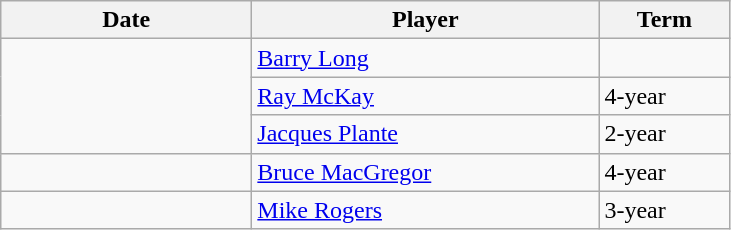<table class="wikitable">
<tr>
<th style="width: 10em;">Date</th>
<th style="width: 14em;">Player</th>
<th style="width: 5em;">Term</th>
</tr>
<tr>
<td rowspan=3></td>
<td><a href='#'>Barry Long</a></td>
<td></td>
</tr>
<tr>
<td><a href='#'>Ray McKay</a></td>
<td>4-year</td>
</tr>
<tr>
<td><a href='#'>Jacques Plante</a></td>
<td>2-year</td>
</tr>
<tr>
<td></td>
<td><a href='#'>Bruce MacGregor</a></td>
<td>4-year</td>
</tr>
<tr>
<td></td>
<td><a href='#'>Mike Rogers</a></td>
<td>3-year</td>
</tr>
</table>
